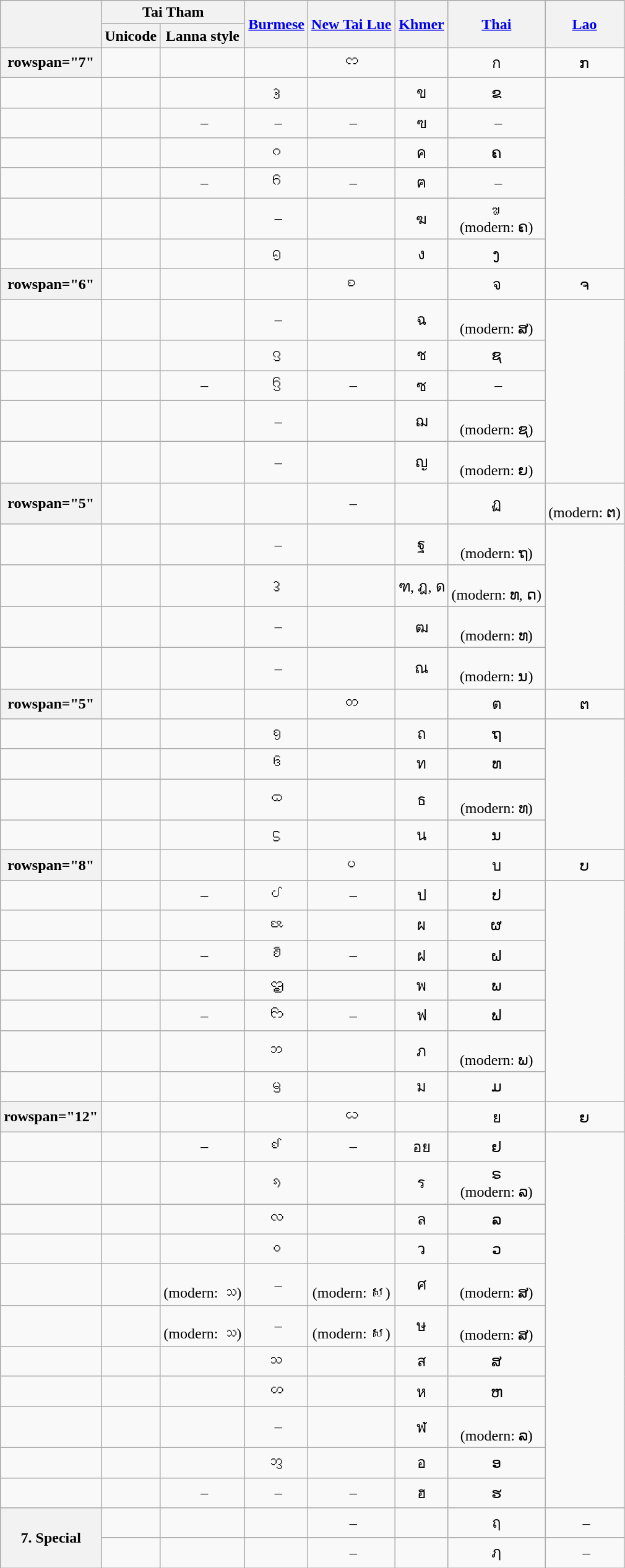<table class="wikitable" style="text-align: center;">
<tr>
<th rowspan="2"></th>
<th colspan="2">Tai Tham</th>
<th rowspan="2"><a href='#'>Burmese</a></th>
<th rowspan="2"><a href='#'>New Tai Lue</a></th>
<th rowspan="2"><a href='#'>Khmer</a></th>
<th rowspan="2"><a href='#'>Thai</a></th>
<th rowspan="2"><a href='#'>Lao</a></th>
</tr>
<tr>
<th>Unicode</th>
<th>Lanna style</th>
</tr>
<tr>
<th>rowspan="7" </th>
<td><big></big></td>
<td style="font-size: 150%"></td>
<td></td>
<td>ᦂ</td>
<td></td>
<td>ก</td>
<td>ກ</td>
</tr>
<tr>
<td><big></big></td>
<td style="font-size: 150%"></td>
<td></td>
<td>ᦃ</td>
<td></td>
<td>ข</td>
<td>ຂ</td>
</tr>
<tr>
<td><big></big></td>
<td></td>
<td> –</td>
<td> –</td>
<td> –</td>
<td>ฃ</td>
<td> –</td>
</tr>
<tr>
<td><big></big></td>
<td style="font-size: 150%"></td>
<td></td>
<td>ᦅ</td>
<td></td>
<td>ค</td>
<td>ຄ</td>
</tr>
<tr>
<td><big></big></td>
<td></td>
<td> –</td>
<td>ᦆ</td>
<td> –</td>
<td>ฅ</td>
<td> –</td>
</tr>
<tr>
<td><big></big></td>
<td style="font-size: 150%"></td>
<td></td>
<td> –</td>
<td></td>
<td>ฆ</td>
<td>ຆ<br>(modern: ຄ)</td>
</tr>
<tr>
<td><big></big></td>
<td style="font-size: 150%"></td>
<td></td>
<td>ᦇ</td>
<td></td>
<td>ง</td>
<td>ງ</td>
</tr>
<tr>
<th>rowspan="6" </th>
<td><big></big></td>
<td style="font-size: 150%"></td>
<td></td>
<td>ᦈ</td>
<td></td>
<td>จ</td>
<td>ຈ</td>
</tr>
<tr>
<td><big></big></td>
<td style="font-size: 150%"></td>
<td></td>
<td> –</td>
<td></td>
<td>ฉ</td>
<td><br>(modern: ສ)</td>
</tr>
<tr>
<td><big></big></td>
<td style="font-size: 150%"></td>
<td></td>
<td>ᦋ</td>
<td></td>
<td>ช</td>
<td>ຊ</td>
</tr>
<tr>
<td><big></big></td>
<td style="font-size: 150%"></td>
<td> –</td>
<td>ᦌ</td>
<td> –</td>
<td>ซ</td>
<td> –</td>
</tr>
<tr>
<td><big></big></td>
<td style="font-size: 150%"></td>
<td></td>
<td> –</td>
<td></td>
<td>ฌ</td>
<td><br>(modern: ຊ)</td>
</tr>
<tr>
<td><big></big></td>
<td></td>
<td></td>
<td> –</td>
<td></td>
<td>ญ</td>
<td><br>(modern: ຍ)</td>
</tr>
<tr>
<th>rowspan="5" </th>
<td><big></big></td>
<td style="font-size: 150%"></td>
<td></td>
<td> –</td>
<td></td>
<td>ฏ</td>
<td><br>(modern: ຕ)</td>
</tr>
<tr>
<td><big></big></td>
<td></td>
<td></td>
<td> –</td>
<td></td>
<td>ฐ</td>
<td><br>(modern: ຖ)</td>
</tr>
<tr>
<td><big></big></td>
<td style="font-size: 150%"></td>
<td></td>
<td>ᦡ</td>
<td></td>
<td>ฑ, ฎ, ด</td>
<td><br>(modern: ທ, ດ)</td>
</tr>
<tr>
<td><big></big></td>
<td style="font-size: 150%"></td>
<td></td>
<td> –</td>
<td></td>
<td>ฒ</td>
<td><br>(modern: ທ)</td>
</tr>
<tr>
<td><big></big></td>
<td style="font-size: 150%"></td>
<td></td>
<td> –</td>
<td></td>
<td>ณ</td>
<td><br>(modern: ນ)</td>
</tr>
<tr>
<th>rowspan="5" </th>
<td><big></big></td>
<td style="font-size: 150%"></td>
<td></td>
<td>ᦎ</td>
<td></td>
<td>ต</td>
<td>ຕ</td>
</tr>
<tr>
<td><big></big></td>
<td style="font-size: 150%"></td>
<td></td>
<td>ᦏ</td>
<td></td>
<td>ถ</td>
<td>ຖ</td>
</tr>
<tr>
<td><big></big></td>
<td style="font-size: 150%"></td>
<td></td>
<td>ᦑ</td>
<td></td>
<td>ท</td>
<td>ທ</td>
</tr>
<tr>
<td><big></big></td>
<td style="font-size: 150%"></td>
<td></td>
<td>ᦒ</td>
<td></td>
<td>ธ</td>
<td><br>(modern: ທ)</td>
</tr>
<tr>
<td><big></big></td>
<td style="font-size: 150%"></td>
<td></td>
<td>ᦓ</td>
<td></td>
<td>น</td>
<td>ນ</td>
</tr>
<tr>
<th>rowspan="8" </th>
<td><big></big></td>
<td style="font-size: 150%"></td>
<td></td>
<td>ᦢ</td>
<td></td>
<td>บ</td>
<td>ບ</td>
</tr>
<tr>
<td><big></big></td>
<td style="font-size: 150%"></td>
<td> –</td>
<td>ᦔ</td>
<td> –</td>
<td>ป</td>
<td>ປ</td>
</tr>
<tr>
<td><big></big></td>
<td style="font-size: 150%"></td>
<td></td>
<td>ᦕ</td>
<td></td>
<td>ผ</td>
<td>ຜ</td>
</tr>
<tr>
<td><big></big></td>
<td style="font-size: 150%"></td>
<td> –</td>
<td>ᦚ</td>
<td> –</td>
<td>ฝ</td>
<td>ຝ</td>
</tr>
<tr>
<td><big></big></td>
<td style="font-size: 150%"></td>
<td></td>
<td>ᦗ</td>
<td></td>
<td>พ</td>
<td>ພ</td>
</tr>
<tr>
<td><big></big></td>
<td style="font-size: 150%"></td>
<td> –</td>
<td>ᦝ</td>
<td> –</td>
<td>ฟ</td>
<td>ຟ</td>
</tr>
<tr>
<td><big></big></td>
<td style="font-size: 150%"></td>
<td></td>
<td>ᦘ</td>
<td></td>
<td>ภ</td>
<td><br>(modern: ພ)</td>
</tr>
<tr>
<td><big></big></td>
<td style="font-size: 150%"></td>
<td></td>
<td>ᦙ</td>
<td></td>
<td>ม</td>
<td>ມ</td>
</tr>
<tr>
<th>rowspan="12" </th>
<td><big></big></td>
<td style="font-size: 150%"></td>
<td></td>
<td>ᦍ</td>
<td></td>
<td>ย</td>
<td>ຍ</td>
</tr>
<tr>
<td><big></big></td>
<td></td>
<td> –</td>
<td>ᦊ</td>
<td> –</td>
<td>อย</td>
<td>ຢ</td>
</tr>
<tr>
<td><big></big></td>
<td style="font-size: 150%"></td>
<td></td>
<td>ᦣ</td>
<td></td>
<td>ร</td>
<td>ຣ<br>(modern: ລ)</td>
</tr>
<tr>
<td><big></big></td>
<td style="font-size: 150%"></td>
<td></td>
<td>ᦟ</td>
<td></td>
<td>ล</td>
<td>ລ</td>
</tr>
<tr>
<td><big></big></td>
<td style="font-size: 150%"></td>
<td></td>
<td>ᦞ</td>
<td></td>
<td>ว</td>
<td>ວ</td>
</tr>
<tr>
<td><big></big></td>
<td style="font-size: 150%"></td>
<td><br>(modern: သ)</td>
<td> –</td>
<td><br>(modern: ស)</td>
<td>ศ</td>
<td><br>(modern: ສ)</td>
</tr>
<tr>
<td><big></big></td>
<td style="font-size: 150%"></td>
<td><br>(modern: သ)</td>
<td> –</td>
<td><br>(modern: ស)</td>
<td>ษ</td>
<td><br>(modern: ສ)</td>
</tr>
<tr>
<td><big></big></td>
<td style="font-size: 150%"></td>
<td></td>
<td>ᦉ</td>
<td></td>
<td>ส</td>
<td>ສ</td>
</tr>
<tr>
<td><big></big></td>
<td style="font-size: 150%"></td>
<td></td>
<td>ᦠ</td>
<td></td>
<td>ห</td>
<td>ຫ</td>
</tr>
<tr>
<td><big></big></td>
<td style="font-size: 150%"></td>
<td></td>
<td> –</td>
<td></td>
<td>ฬ</td>
<td><br>(modern: ລ)</td>
</tr>
<tr>
<td><big></big></td>
<td style="font-size: 150%"></td>
<td></td>
<td>ᦀ</td>
<td></td>
<td>อ</td>
<td>ອ</td>
</tr>
<tr>
<td><big></big></td>
<td style="font-size: 150%"></td>
<td> –</td>
<td> –</td>
<td> –</td>
<td>ฮ</td>
<td>ຮ</td>
</tr>
<tr>
<th rowspan="2">7. Special</th>
<td><big></big></td>
<td></td>
<td></td>
<td> –</td>
<td></td>
<td>ฤ</td>
<td> –</td>
</tr>
<tr>
<td><big></big></td>
<td></td>
<td></td>
<td> –</td>
<td></td>
<td>ฦ</td>
<td> –</td>
</tr>
</table>
